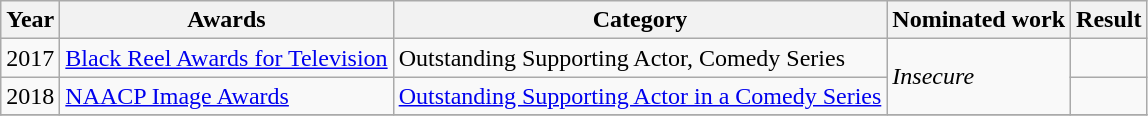<table class="wikitable">
<tr>
<th scope="col">Year</th>
<th scope="col">Awards</th>
<th>Category</th>
<th scope="col">Nominated work</th>
<th scope="col">Result</th>
</tr>
<tr>
<td>2017</td>
<td><a href='#'>Black Reel Awards for Television</a></td>
<td>Outstanding Supporting Actor, Comedy Series</td>
<td rowspan="2"><em>Insecure</em></td>
<td></td>
</tr>
<tr>
<td>2018</td>
<td><a href='#'>NAACP Image Awards</a></td>
<td><a href='#'>Outstanding Supporting Actor in a Comedy Series</a></td>
<td></td>
</tr>
<tr>
</tr>
</table>
